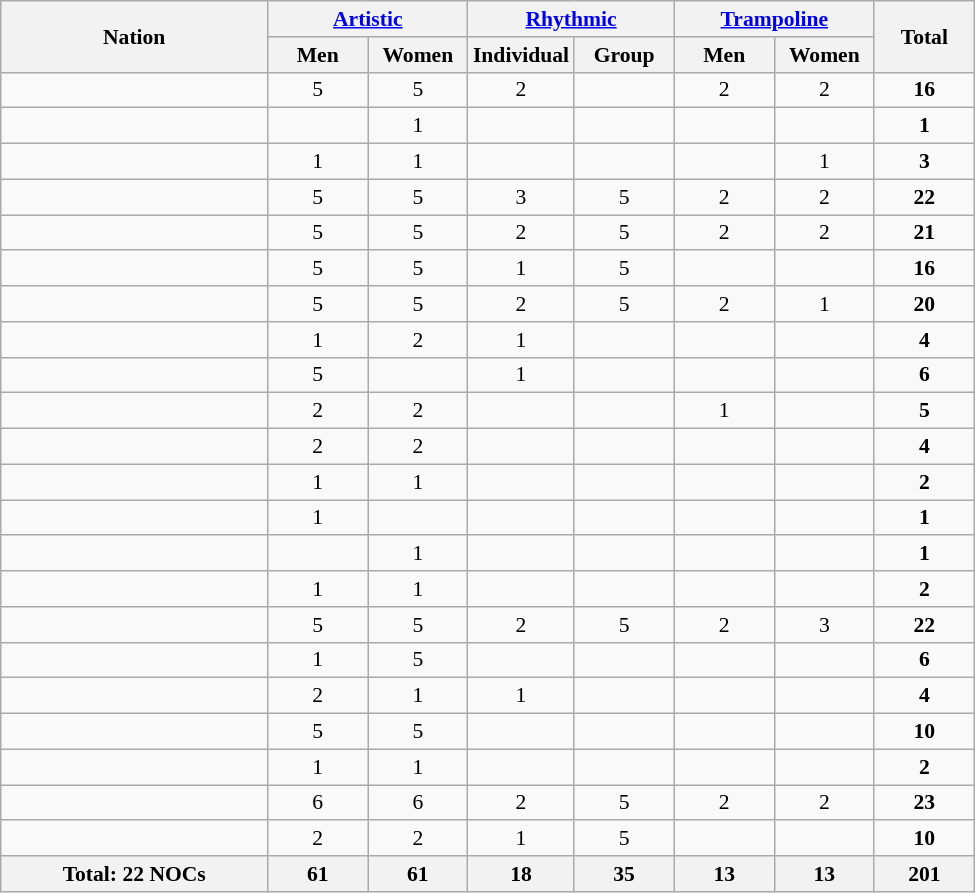<table class="wikitable" width=650 style="text-align:center; font-size:90%">
<tr>
<th rowspan="2" align="left">Nation</th>
<th colspan="2"><a href='#'>Artistic</a></th>
<th colspan="2"><a href='#'>Rhythmic</a></th>
<th colspan=2><a href='#'>Trampoline</a></th>
<th rowspan="2">Total</th>
</tr>
<tr>
<th width=60>Men</th>
<th width=60>Women</th>
<th width=60>Individual</th>
<th width=60>Group</th>
<th width=60>Men</th>
<th width=60>Women</th>
</tr>
<tr>
<td align=left></td>
<td>5</td>
<td>5</td>
<td>2</td>
<td></td>
<td>2</td>
<td>2</td>
<td><strong>16</strong></td>
</tr>
<tr>
<td align=left></td>
<td></td>
<td>1</td>
<td></td>
<td></td>
<td></td>
<td></td>
<td><strong>1</strong></td>
</tr>
<tr>
<td align=left></td>
<td>1</td>
<td>1</td>
<td></td>
<td></td>
<td></td>
<td>1</td>
<td><strong>3</strong></td>
</tr>
<tr>
<td align=left></td>
<td>5</td>
<td>5</td>
<td>3</td>
<td>5</td>
<td>2</td>
<td>2</td>
<td><strong>22</strong></td>
</tr>
<tr>
<td align=left></td>
<td>5</td>
<td>5</td>
<td>2</td>
<td>5</td>
<td>2</td>
<td>2</td>
<td><strong>21</strong></td>
</tr>
<tr>
<td align=left></td>
<td>5</td>
<td>5</td>
<td>1</td>
<td>5</td>
<td></td>
<td></td>
<td><strong>16</strong></td>
</tr>
<tr>
<td align=left></td>
<td>5</td>
<td>5</td>
<td>2</td>
<td>5</td>
<td>2</td>
<td>1</td>
<td><strong>20</strong></td>
</tr>
<tr>
<td align=left></td>
<td>1</td>
<td>2</td>
<td>1</td>
<td></td>
<td></td>
<td></td>
<td><strong>4</strong></td>
</tr>
<tr>
<td align=left></td>
<td>5</td>
<td></td>
<td>1</td>
<td></td>
<td></td>
<td></td>
<td><strong>6</strong></td>
</tr>
<tr>
<td align=left></td>
<td>2</td>
<td>2</td>
<td></td>
<td></td>
<td>1</td>
<td></td>
<td><strong>5</strong></td>
</tr>
<tr>
<td align=left></td>
<td>2</td>
<td>2</td>
<td></td>
<td></td>
<td></td>
<td></td>
<td><strong>4</strong></td>
</tr>
<tr>
<td align=left></td>
<td>1</td>
<td>1</td>
<td></td>
<td></td>
<td></td>
<td></td>
<td><strong>2</strong></td>
</tr>
<tr>
<td align=left></td>
<td>1</td>
<td></td>
<td></td>
<td></td>
<td></td>
<td></td>
<td><strong>1</strong></td>
</tr>
<tr>
<td align=left></td>
<td></td>
<td>1</td>
<td></td>
<td></td>
<td></td>
<td></td>
<td><strong>1</strong></td>
</tr>
<tr>
<td align=left></td>
<td>1</td>
<td>1</td>
<td></td>
<td></td>
<td></td>
<td></td>
<td><strong>2</strong></td>
</tr>
<tr>
<td align=left></td>
<td>5</td>
<td>5</td>
<td>2</td>
<td>5</td>
<td>2</td>
<td>3</td>
<td><strong>22</strong></td>
</tr>
<tr>
<td align=left></td>
<td>1</td>
<td>5</td>
<td></td>
<td></td>
<td></td>
<td></td>
<td><strong>6</strong></td>
</tr>
<tr>
<td align=left></td>
<td>2</td>
<td>1</td>
<td>1</td>
<td></td>
<td></td>
<td></td>
<td><strong>4</strong></td>
</tr>
<tr>
<td align=left></td>
<td>5</td>
<td>5</td>
<td></td>
<td></td>
<td></td>
<td></td>
<td><strong>10</strong></td>
</tr>
<tr>
<td align=left></td>
<td>1</td>
<td>1</td>
<td></td>
<td></td>
<td></td>
<td></td>
<td><strong>2</strong></td>
</tr>
<tr>
<td align=left></td>
<td>6</td>
<td>6</td>
<td>2</td>
<td>5</td>
<td>2</td>
<td>2</td>
<td><strong>23</strong></td>
</tr>
<tr>
<td align=left></td>
<td>2</td>
<td>2</td>
<td>1</td>
<td>5</td>
<td></td>
<td></td>
<td><strong>10</strong></td>
</tr>
<tr>
<th>Total: 22 NOCs</th>
<th>61</th>
<th>61</th>
<th>18</th>
<th>35</th>
<th>13</th>
<th>13</th>
<th>201</th>
</tr>
</table>
